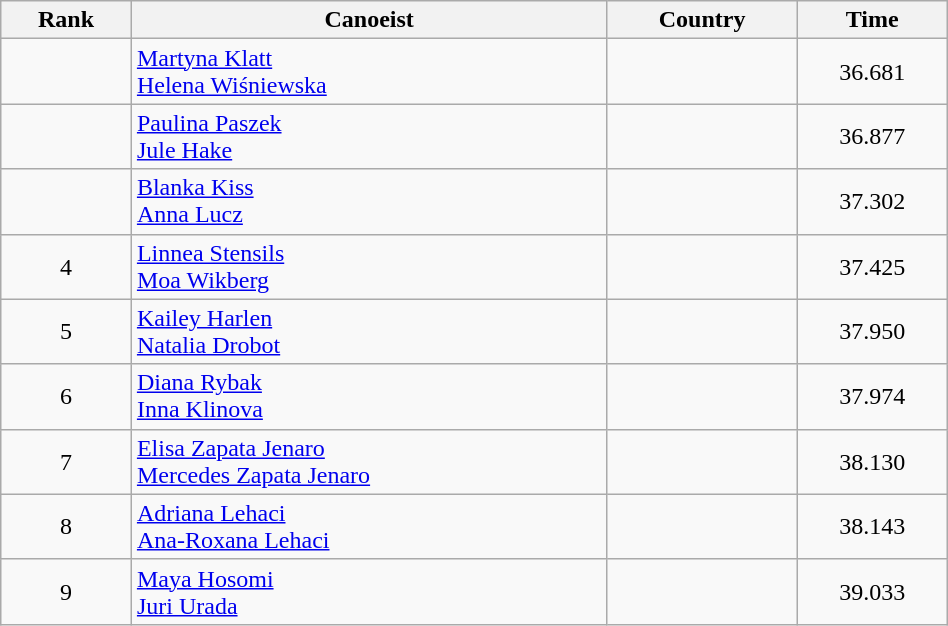<table class="wikitable" style="text-align:center;width: 50%">
<tr>
<th>Rank</th>
<th>Canoeist</th>
<th>Country</th>
<th>Time</th>
</tr>
<tr>
<td></td>
<td align="left"><a href='#'>Martyna Klatt</a><br><a href='#'>Helena Wiśniewska</a></td>
<td align="left"></td>
<td>36.681</td>
</tr>
<tr>
<td></td>
<td align="left"><a href='#'>Paulina Paszek</a><br><a href='#'>Jule Hake</a></td>
<td align="left"></td>
<td>36.877</td>
</tr>
<tr>
<td></td>
<td align="left"><a href='#'>Blanka Kiss</a><br><a href='#'>Anna Lucz</a></td>
<td align="left"></td>
<td>37.302</td>
</tr>
<tr>
<td>4</td>
<td align="left"><a href='#'>Linnea Stensils</a><br><a href='#'>Moa Wikberg</a></td>
<td align="left"></td>
<td>37.425</td>
</tr>
<tr>
<td>5</td>
<td align="left"><a href='#'>Kailey Harlen</a><br><a href='#'>Natalia Drobot</a></td>
<td align="left"></td>
<td>37.950</td>
</tr>
<tr>
<td>6</td>
<td align="left"><a href='#'>Diana Rybak</a><br><a href='#'>Inna Klinova</a></td>
<td align="left"></td>
<td>37.974</td>
</tr>
<tr>
<td>7</td>
<td align="left"><a href='#'>Elisa Zapata Jenaro</a><br><a href='#'>Mercedes Zapata Jenaro</a></td>
<td align="left"></td>
<td>38.130</td>
</tr>
<tr>
<td>8</td>
<td align="left"><a href='#'>Adriana Lehaci</a><br><a href='#'>Ana-Roxana Lehaci</a></td>
<td align="left"></td>
<td>38.143</td>
</tr>
<tr>
<td>9</td>
<td align="left"><a href='#'>Maya Hosomi</a><br><a href='#'>Juri Urada</a></td>
<td align="left"></td>
<td>39.033</td>
</tr>
</table>
